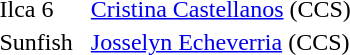<table>
<tr>
<td>Ilca 6</td>
<td></td>
<td></td>
<td><a href='#'>Cristina Castellanos</a> (CCS)</td>
</tr>
<tr>
<td>Sunfish</td>
<td></td>
<td></td>
<td><a href='#'>Josselyn Echeverria</a> (CCS)</td>
</tr>
</table>
